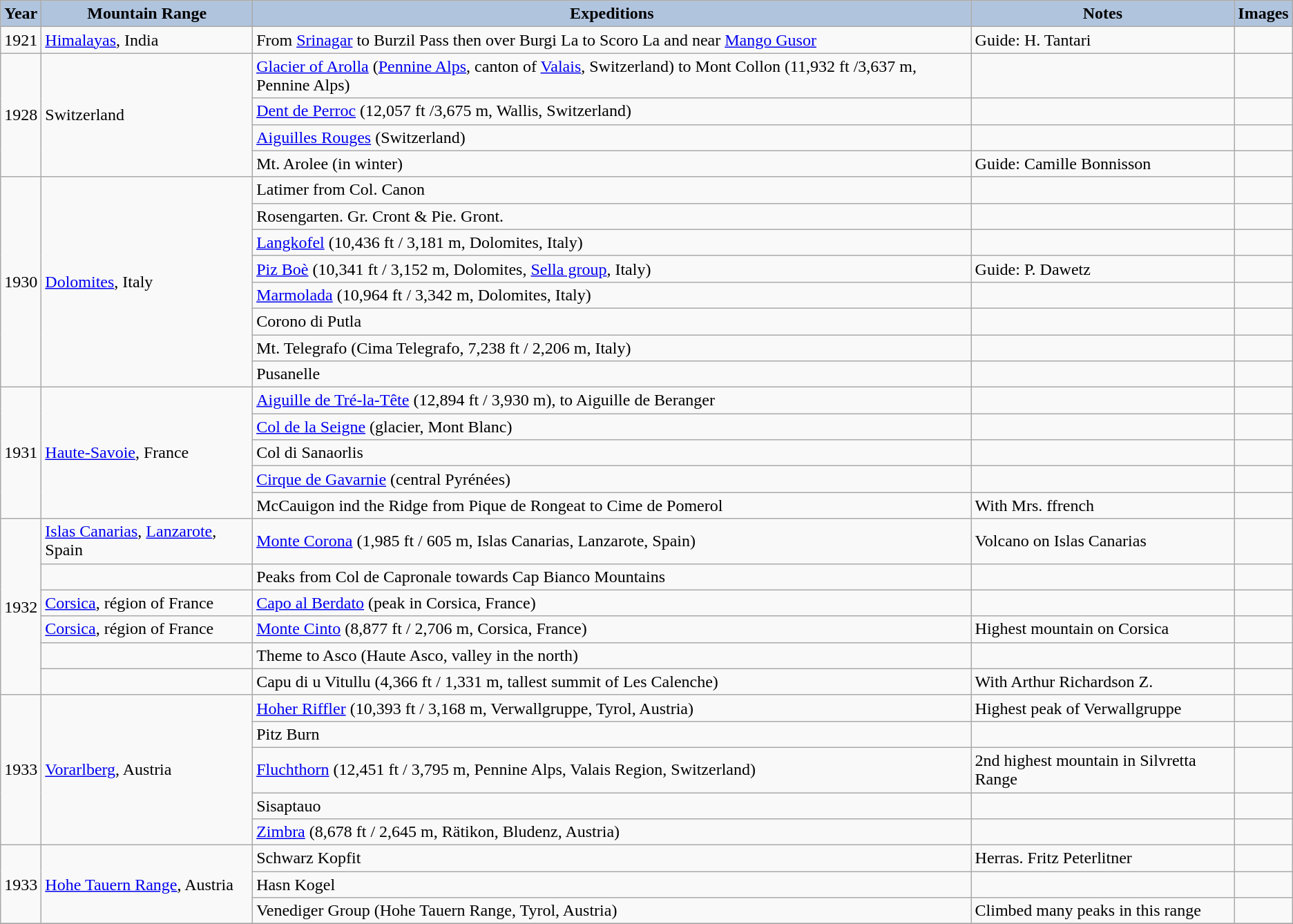<table class="wikitable">
<tr>
<th style="background:#B0C4DE;">Year</th>
<th style="background:#B0C4DE;">Mountain Range</th>
<th style="background:#B0C4DE;">Expeditions</th>
<th style="background:#B0C4DE;">Notes</th>
<th style="background:#B0C4DE;">Images</th>
</tr>
<tr>
<td>1921</td>
<td><a href='#'>Himalayas</a>, India</td>
<td>From <a href='#'>Srinagar</a> to Burzil Pass then over Burgi La to Scoro La and near <a href='#'>Mango Gusor</a></td>
<td>Guide: H. Tantari</td>
<td></td>
</tr>
<tr>
<td rowspan="4">1928</td>
<td rowspan="4">Switzerland</td>
<td><a href='#'>Glacier of Arolla</a> (<a href='#'>Pennine Alps</a>, canton of <a href='#'>Valais</a>, Switzerland) to Mont Collon (11,932 ft /3,637 m, Pennine Alps)</td>
<td></td>
<td></td>
</tr>
<tr>
<td><a href='#'>Dent de Perroc</a> (12,057 ft /3,675 m, Wallis, Switzerland)</td>
<td></td>
<td></td>
</tr>
<tr>
<td><a href='#'>Aiguilles Rouges</a> (Switzerland)</td>
<td></td>
<td></td>
</tr>
<tr>
<td>Mt. Arolee (in winter)</td>
<td>Guide: Camille Bonnisson</td>
<td></td>
</tr>
<tr>
<td rowspan="8">1930</td>
<td rowspan="8"><a href='#'>Dolomites</a>, Italy</td>
<td>Latimer from Col. Canon</td>
<td></td>
<td></td>
</tr>
<tr>
<td>Rosengarten. Gr. Cront & Pie. Gront.</td>
<td></td>
<td></td>
</tr>
<tr>
<td><a href='#'>Langkofel</a> (10,436 ft / 3,181 m, Dolomites, Italy)</td>
<td></td>
<td></td>
</tr>
<tr>
<td><a href='#'>Piz Boè</a> (10,341 ft / 3,152 m, Dolomites, <a href='#'>Sella group</a>, Italy)</td>
<td>Guide: P. Dawetz</td>
<td></td>
</tr>
<tr>
<td><a href='#'>Marmolada</a> (10,964 ft / 3,342 m, Dolomites, Italy)</td>
<td></td>
<td></td>
</tr>
<tr>
<td>Corono di Putla</td>
<td></td>
<td></td>
</tr>
<tr>
<td>Mt. Telegrafo (Cima Telegrafo, 7,238 ft / 2,206 m, Italy)</td>
<td></td>
<td></td>
</tr>
<tr>
<td>Pusanelle</td>
<td></td>
<td></td>
</tr>
<tr>
<td rowspan="5">1931</td>
<td rowspan="5"><a href='#'>Haute-Savoie</a>, France</td>
<td><a href='#'>Aiguille de Tré-la-Tête</a> (12,894 ft / 3,930 m), to Aiguille de Beranger</td>
<td></td>
<td></td>
</tr>
<tr>
<td><a href='#'>Col de la Seigne</a> (glacier, Mont Blanc)</td>
<td></td>
<td></td>
</tr>
<tr>
<td>Col di Sanaorlis</td>
<td></td>
<td></td>
</tr>
<tr>
<td><a href='#'>Cirque de Gavarnie</a> (central Pyrénées)</td>
<td></td>
<td></td>
</tr>
<tr>
<td>McCauigon ind the Ridge from Pique de Rongeat to Cime de Pomerol</td>
<td>With Mrs. ffrench</td>
<td></td>
</tr>
<tr>
<td rowspan="6">1932</td>
<td><a href='#'>Islas Canarias</a>, <a href='#'>Lanzarote</a>, Spain</td>
<td><a href='#'>Monte Corona</a> (1,985 ft / 605 m, Islas Canarias, Lanzarote, Spain)</td>
<td>Volcano on Islas Canarias</td>
<td></td>
</tr>
<tr>
<td></td>
<td>Peaks from Col de Capronale towards Cap Bianco Mountains</td>
<td></td>
<td></td>
</tr>
<tr>
<td><a href='#'>Corsica</a>, région of France</td>
<td><a href='#'>Capo al Berdato</a> (peak in Corsica, France)</td>
<td></td>
<td></td>
</tr>
<tr>
<td><a href='#'>Corsica</a>, région of France</td>
<td><a href='#'>Monte Cinto</a> (8,877 ft / 2,706 m, Corsica, France)</td>
<td>Highest mountain on Corsica</td>
<td></td>
</tr>
<tr>
<td></td>
<td>Theme to Asco (Haute Asco, valley in the north)</td>
<td></td>
<td></td>
</tr>
<tr>
<td></td>
<td>Capu di u Vitullu (4,366 ft / 1,331 m, tallest summit of Les Calenche)</td>
<td>With Arthur Richardson Z.</td>
<td></td>
</tr>
<tr>
<td rowspan="5">1933</td>
<td rowspan="5"><a href='#'>Vorarlberg</a>, Austria</td>
<td><a href='#'>Hoher Riffler</a> (10,393 ft / 3,168 m, Verwallgruppe, Tyrol, Austria)</td>
<td>Highest peak of Verwallgruppe</td>
<td></td>
</tr>
<tr>
<td>Pitz Burn</td>
<td></td>
<td></td>
</tr>
<tr>
<td><a href='#'>Fluchthorn</a> (12,451 ft / 3,795 m, Pennine Alps, Valais Region, Switzerland)</td>
<td>2nd highest mountain in Silvretta Range</td>
<td></td>
</tr>
<tr>
<td>Sisaptauo</td>
<td></td>
<td></td>
</tr>
<tr>
<td><a href='#'>Zimbra</a> (8,678 ft / 2,645 m, Rätikon, Bludenz, Austria)</td>
<td></td>
<td></td>
</tr>
<tr>
<td rowspan="3">1933</td>
<td rowspan="3"><a href='#'>Hohe Tauern Range</a>, Austria</td>
<td>Schwarz Kopfit</td>
<td>Herras. Fritz Peterlitner</td>
<td></td>
</tr>
<tr>
<td>Hasn Kogel</td>
<td></td>
<td></td>
</tr>
<tr>
<td>Venediger Group (Hohe Tauern Range, Tyrol, Austria)</td>
<td>Climbed many peaks in this range</td>
<td></td>
</tr>
<tr>
</tr>
</table>
